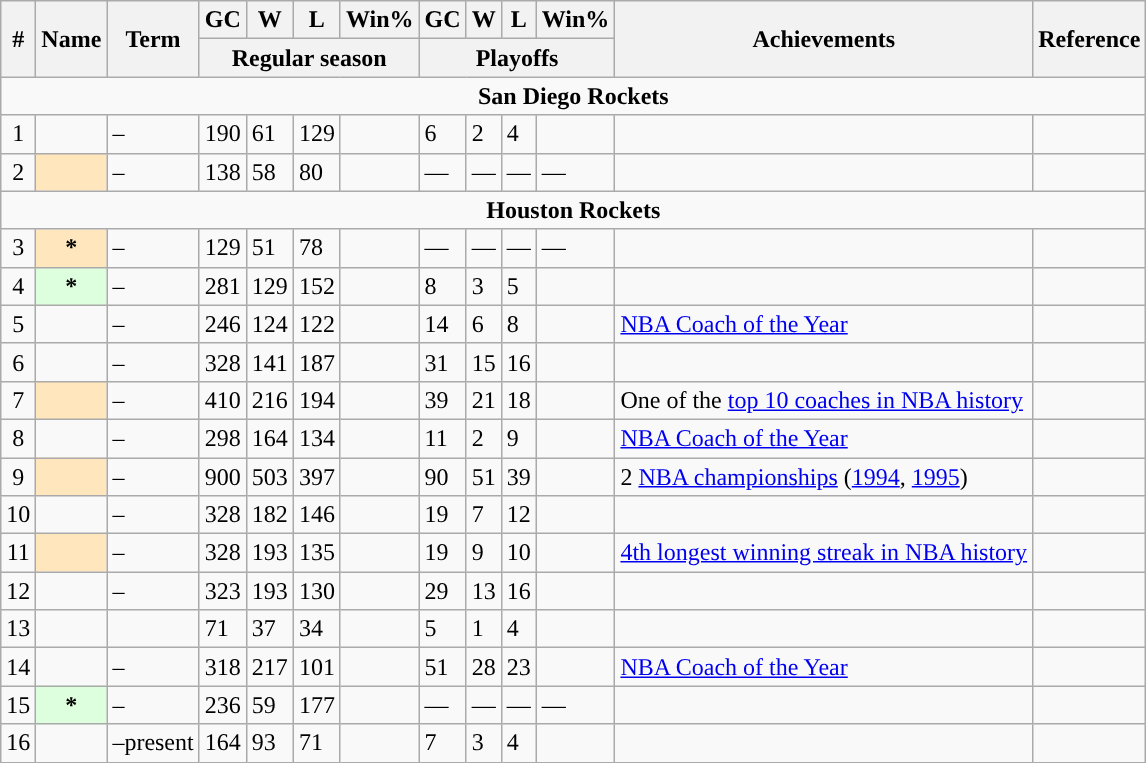<table class="wikitable plainrowheaders sortable" summary="# (sortable), Name (sortable), Term (sortable), Regular season games coached (sortable), Regular season wins (sortable), Regular season losses (sortable), Regular season winning percentage (sortable), Playoffs games coached (sortable), Playoffs wins (sortable), Playoffs losses (sortable), Playoffs winning percentage (sortable), Achievements and Reference">
<tr>
<th scope="col" rowspan="2">#</th>
<th scope="col" rowspan="2">Name</th>
<th scope="col" rowspan="2">Term</th>
<th scope="col">GC</th>
<th scope="col">W</th>
<th scope="col">L</th>
<th scope="col">Win%</th>
<th scope="col" data-sort-type="number">GC</th>
<th scope="col" data-sort-type="number">W</th>
<th scope="col" data-sort-type="number">L</th>
<th scope="col" data-sort-type="number">Win%</th>
<th scope="col" rowspan="2" class=unsortable>Achievements</th>
<th scope="col" rowspan="2" class=unsortable>Reference</th>
</tr>
<tr class="unsortable">
<th scope="col" colspan="4">Regular season</th>
<th scope="col" colspan="4">Playoffs</th>
</tr>
<tr>
<td colspan="16" align=center> <strong>San Diego Rockets</strong></td>
</tr>
<tr>
<td align=center> 1</td>
<th scope="row" style="background-color:transparent;"></th>
<td>–</td>
<td> 190</td>
<td> 61</td>
<td> 129</td>
<td></td>
<td>6</td>
<td>2</td>
<td>4</td>
<td></td>
<td></td>
<td align=center></td>
</tr>
<tr>
<td align=center> 2</td>
<th scope="row" style="background-color:#FFE6BD"></th>
<td>–</td>
<td> 138</td>
<td> 58</td>
<td> 80</td>
<td></td>
<td>—</td>
<td>—</td>
<td>—</td>
<td>—</td>
<td></td>
<td align=center></td>
</tr>
<tr>
<td colspan="16" align=center> <strong>Houston Rockets</strong></td>
</tr>
<tr>
<td align=center> 3</td>
<th scope="row" style="background-color:#FFE6BD">*</th>
<td>–</td>
<td> 129</td>
<td> 51</td>
<td> 78</td>
<td></td>
<td>—</td>
<td>—</td>
<td>—</td>
<td>—</td>
<td></td>
<td align=center></td>
</tr>
<tr>
<td align=center> 4</td>
<th scope="row" style="background-color:#ddffdd">*</th>
<td>–</td>
<td> 281</td>
<td> 129</td>
<td> 152</td>
<td></td>
<td>8</td>
<td>3</td>
<td>5</td>
<td></td>
<td></td>
<td align=center></td>
</tr>
<tr>
<td align=center> 5</td>
<th scope="row" style="background-color:transparent;"></th>
<td>–</td>
<td> 246</td>
<td> 124</td>
<td> 122</td>
<td></td>
<td>14</td>
<td>6</td>
<td>8</td>
<td></td>
<td> <a href='#'>NBA Coach of the Year</a></td>
<td align=center></td>
</tr>
<tr>
<td align=center> 6</td>
<th scope="row" style="background-color:transparent;"></th>
<td>–</td>
<td> 328</td>
<td> 141</td>
<td> 187</td>
<td></td>
<td>31</td>
<td>15</td>
<td>16</td>
<td></td>
<td></td>
<td align=center></td>
</tr>
<tr>
<td align=center> 7</td>
<th scope="row" style="background-color:#FFE6BD"></th>
<td>–</td>
<td> 410</td>
<td> 216</td>
<td> 194</td>
<td></td>
<td>39</td>
<td>21</td>
<td>18</td>
<td></td>
<td>One of the <a href='#'>top 10 coaches in NBA history</a></td>
<td align=center></td>
</tr>
<tr>
<td align=center> 8</td>
<th scope="row" style="background-color:transparent;"></th>
<td>–</td>
<td> 298</td>
<td> 164</td>
<td> 134</td>
<td></td>
<td>11</td>
<td>2</td>
<td>9</td>
<td></td>
<td> <a href='#'>NBA Coach of the Year</a></td>
<td align=center></td>
</tr>
<tr>
<td align=center> 9</td>
<th scope="row" style="background-color:#FFE6BD"></th>
<td>–</td>
<td> 900</td>
<td> 503</td>
<td> 397</td>
<td></td>
<td>90</td>
<td>51</td>
<td>39</td>
<td></td>
<td>2 <a href='#'>NBA championships</a> (<a href='#'>1994</a>, <a href='#'>1995</a>)</td>
<td align=center></td>
</tr>
<tr>
<td align=center> 10</td>
<th scope="row" style="background-color:transparent;"></th>
<td>–</td>
<td> 328</td>
<td> 182</td>
<td> 146</td>
<td></td>
<td>19</td>
<td>7</td>
<td>12</td>
<td></td>
<td></td>
<td align=center></td>
</tr>
<tr>
<td align=center> 11</td>
<th scope="row" style="background-color:#FFE6BD"></th>
<td>–</td>
<td> 328</td>
<td> 193</td>
<td> 135</td>
<td></td>
<td>19</td>
<td>9</td>
<td>10</td>
<td></td>
<td><a href='#'>4th longest winning streak in NBA history</a></td>
<td align=center></td>
</tr>
<tr>
<td align=center> 12</td>
<th scope="row" style="background-color:transparent;"></th>
<td>–</td>
<td> 323</td>
<td> 193</td>
<td> 130</td>
<td></td>
<td>29</td>
<td>13</td>
<td>16</td>
<td></td>
<td></td>
<td align=center></td>
</tr>
<tr>
<td align=center> 13</td>
<th scope="row" style="background-color:transparent;"></th>
<td></td>
<td> 71</td>
<td> 37</td>
<td> 34</td>
<td></td>
<td>5</td>
<td>1</td>
<td>4</td>
<td></td>
<td></td>
<td align=center></td>
</tr>
<tr>
<td align=center> 14</td>
<th scope="row" style="background-color:transparent;"></th>
<td>–</td>
<td> 318</td>
<td> 217</td>
<td> 101</td>
<td></td>
<td>51</td>
<td>28</td>
<td>23</td>
<td></td>
<td> <a href='#'>NBA Coach of the Year</a></td>
<td align=center></td>
</tr>
<tr>
<td align=center> 15</td>
<th scope="row" style="background-color:#ddffdd">*</th>
<td>–</td>
<td> 236</td>
<td> 59</td>
<td> 177</td>
<td></td>
<td>—</td>
<td>—</td>
<td>—</td>
<td>—</td>
<td></td>
<td align=center></td>
</tr>
<tr>
<td align=center> 16</td>
<th scope="row" style="background-color:transparent;"></th>
<td>–present</td>
<td> 164</td>
<td> 93</td>
<td> 71</td>
<td></td>
<td>7</td>
<td>3</td>
<td>4</td>
<td></td>
<td></td>
<td align=center></td>
</tr>
</table>
